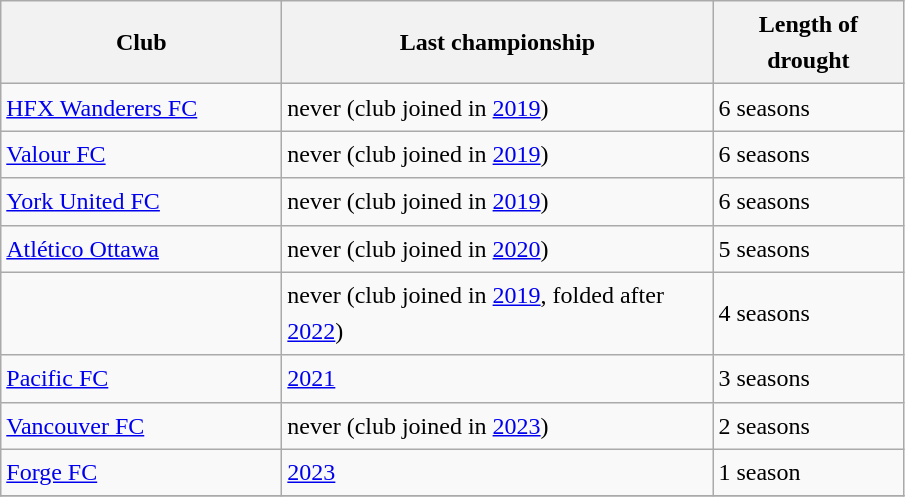<table class="wikitable sortable" style="font-size:1.00em; line-height:1.5em;">
<tr>
<th width="180pt">Club</th>
<th width="280pt">Last championship</th>
<th width="120pt">Length of drought</th>
</tr>
<tr>
<td align="left"><a href='#'>HFX Wanderers FC</a></td>
<td>never (club joined in <a href='#'>2019</a>)</td>
<td>6 seasons</td>
</tr>
<tr>
<td align="left"><a href='#'>Valour FC</a></td>
<td>never (club joined in <a href='#'>2019</a>)</td>
<td>6 seasons</td>
</tr>
<tr>
<td align="left"><a href='#'>York United FC</a></td>
<td>never (club joined in <a href='#'>2019</a>)</td>
<td>6 seasons</td>
</tr>
<tr>
<td align="left"><a href='#'>Atlético Ottawa</a></td>
<td>never (club joined in <a href='#'>2020</a>)</td>
<td>5 seasons</td>
</tr>
<tr>
<td align="left"> </td>
<td>never (club joined in <a href='#'>2019</a>, folded after <a href='#'>2022</a>)</td>
<td>4 seasons</td>
</tr>
<tr>
<td align="left"><a href='#'>Pacific FC</a></td>
<td><a href='#'>2021</a></td>
<td>3 seasons</td>
</tr>
<tr>
<td align="left"><a href='#'>Vancouver FC</a></td>
<td>never (club joined in <a href='#'>2023</a>)</td>
<td>2 seasons</td>
</tr>
<tr>
<td align="left"><a href='#'>Forge FC</a></td>
<td><a href='#'>2023</a></td>
<td>1 season</td>
</tr>
<tr>
</tr>
</table>
